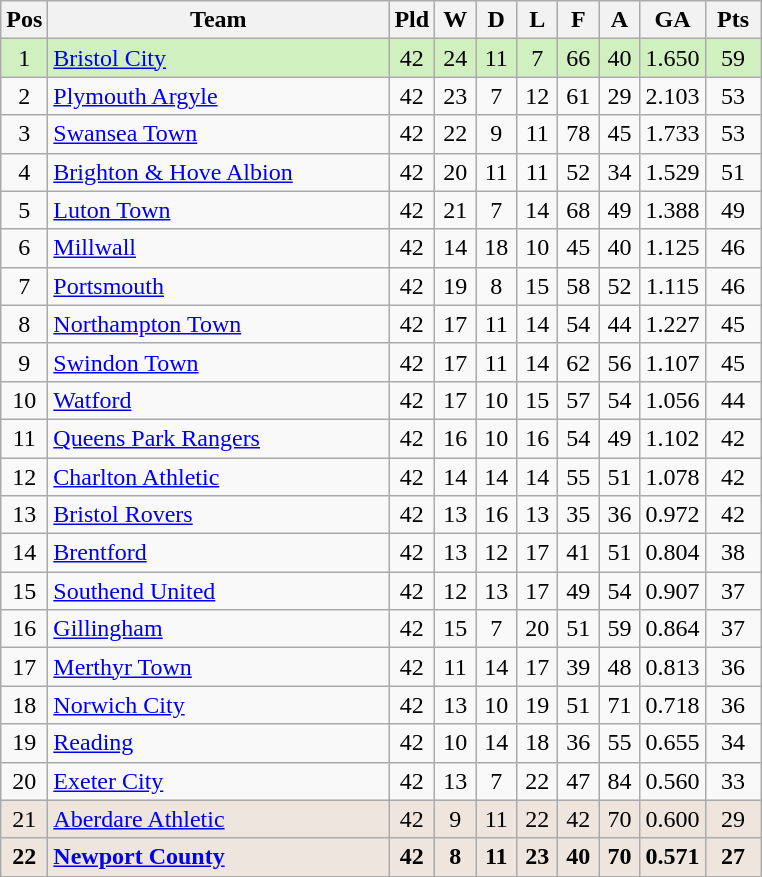<table class="wikitable" style="text-align: center;">
<tr>
<th width=20>Pos</th>
<th width=220>Team</th>
<th width=20>Pld</th>
<th width=20>W</th>
<th width=20>D</th>
<th width=20>L</th>
<th width=20>F</th>
<th width=20>A</th>
<th width=20>GA</th>
<th width=30>Pts</th>
</tr>
<tr style="background:#D0F0C0;">
<td>1</td>
<td align="left"><a href='#'>Bristol City</a></td>
<td>42</td>
<td>24</td>
<td>11</td>
<td>7</td>
<td>66</td>
<td>40</td>
<td>1.650</td>
<td>59</td>
</tr>
<tr>
<td>2</td>
<td align="left"><a href='#'>Plymouth Argyle</a></td>
<td>42</td>
<td>23</td>
<td>7</td>
<td>12</td>
<td>61</td>
<td>29</td>
<td>2.103</td>
<td>53</td>
</tr>
<tr>
<td>3</td>
<td align="left"><a href='#'>Swansea Town</a></td>
<td>42</td>
<td>22</td>
<td>9</td>
<td>11</td>
<td>78</td>
<td>45</td>
<td>1.733</td>
<td>53</td>
</tr>
<tr>
<td>4</td>
<td align="left"><a href='#'>Brighton & Hove Albion</a></td>
<td>42</td>
<td>20</td>
<td>11</td>
<td>11</td>
<td>52</td>
<td>34</td>
<td>1.529</td>
<td>51</td>
</tr>
<tr>
<td>5</td>
<td align="left"><a href='#'>Luton Town</a></td>
<td>42</td>
<td>21</td>
<td>7</td>
<td>14</td>
<td>68</td>
<td>49</td>
<td>1.388</td>
<td>49</td>
</tr>
<tr>
<td>6</td>
<td align="left"><a href='#'>Millwall</a></td>
<td>42</td>
<td>14</td>
<td>18</td>
<td>10</td>
<td>45</td>
<td>40</td>
<td>1.125</td>
<td>46</td>
</tr>
<tr>
<td>7</td>
<td align="left"><a href='#'>Portsmouth</a></td>
<td>42</td>
<td>19</td>
<td>8</td>
<td>15</td>
<td>58</td>
<td>52</td>
<td>1.115</td>
<td>46</td>
</tr>
<tr>
<td>8</td>
<td align="left"><a href='#'>Northampton Town</a></td>
<td>42</td>
<td>17</td>
<td>11</td>
<td>14</td>
<td>54</td>
<td>44</td>
<td>1.227</td>
<td>45</td>
</tr>
<tr>
<td>9</td>
<td align="left"><a href='#'>Swindon Town</a></td>
<td>42</td>
<td>17</td>
<td>11</td>
<td>14</td>
<td>62</td>
<td>56</td>
<td>1.107</td>
<td>45</td>
</tr>
<tr>
<td>10</td>
<td align="left"><a href='#'>Watford</a></td>
<td>42</td>
<td>17</td>
<td>10</td>
<td>15</td>
<td>57</td>
<td>54</td>
<td>1.056</td>
<td>44</td>
</tr>
<tr>
<td>11</td>
<td align="left"><a href='#'>Queens Park Rangers</a></td>
<td>42</td>
<td>16</td>
<td>10</td>
<td>16</td>
<td>54</td>
<td>49</td>
<td>1.102</td>
<td>42</td>
</tr>
<tr>
<td>12</td>
<td align="left"><a href='#'>Charlton Athletic</a></td>
<td>42</td>
<td>14</td>
<td>14</td>
<td>14</td>
<td>55</td>
<td>51</td>
<td>1.078</td>
<td>42</td>
</tr>
<tr>
<td>13</td>
<td align="left"><a href='#'>Bristol Rovers</a></td>
<td>42</td>
<td>13</td>
<td>16</td>
<td>13</td>
<td>35</td>
<td>36</td>
<td>0.972</td>
<td>42</td>
</tr>
<tr>
<td>14</td>
<td align="left"><a href='#'>Brentford</a></td>
<td>42</td>
<td>13</td>
<td>12</td>
<td>17</td>
<td>41</td>
<td>51</td>
<td>0.804</td>
<td>38</td>
</tr>
<tr>
<td>15</td>
<td align="left"><a href='#'>Southend United</a></td>
<td>42</td>
<td>12</td>
<td>13</td>
<td>17</td>
<td>49</td>
<td>54</td>
<td>0.907</td>
<td>37</td>
</tr>
<tr>
<td>16</td>
<td align="left"><a href='#'>Gillingham</a></td>
<td>42</td>
<td>15</td>
<td>7</td>
<td>20</td>
<td>51</td>
<td>59</td>
<td>0.864</td>
<td>37</td>
</tr>
<tr>
<td>17</td>
<td align="left"><a href='#'>Merthyr Town</a></td>
<td>42</td>
<td>11</td>
<td>14</td>
<td>17</td>
<td>39</td>
<td>48</td>
<td>0.813</td>
<td>36</td>
</tr>
<tr>
<td>18</td>
<td align="left"><a href='#'>Norwich City</a></td>
<td>42</td>
<td>13</td>
<td>10</td>
<td>19</td>
<td>51</td>
<td>71</td>
<td>0.718</td>
<td>36</td>
</tr>
<tr>
<td>19</td>
<td align="left"><a href='#'>Reading</a></td>
<td>42</td>
<td>10</td>
<td>14</td>
<td>18</td>
<td>36</td>
<td>55</td>
<td>0.655</td>
<td>34</td>
</tr>
<tr>
<td>20</td>
<td align="left"><a href='#'>Exeter City</a></td>
<td>42</td>
<td>13</td>
<td>7</td>
<td>22</td>
<td>47</td>
<td>84</td>
<td>0.560</td>
<td>33</td>
</tr>
<tr style="background:#eee5de;">
<td>21</td>
<td align="left"><a href='#'>Aberdare Athletic</a></td>
<td>42</td>
<td>9</td>
<td>11</td>
<td>22</td>
<td>42</td>
<td>70</td>
<td>0.600</td>
<td>29</td>
</tr>
<tr style="background:#eee5de;">
<td><strong>22</strong></td>
<td align="left"><strong><a href='#'>Newport County</a></strong></td>
<td><strong>42</strong></td>
<td><strong>8</strong></td>
<td><strong>11</strong></td>
<td><strong>23</strong></td>
<td><strong>40</strong></td>
<td><strong>70</strong></td>
<td><strong>0.571</strong></td>
<td><strong>27</strong></td>
</tr>
</table>
